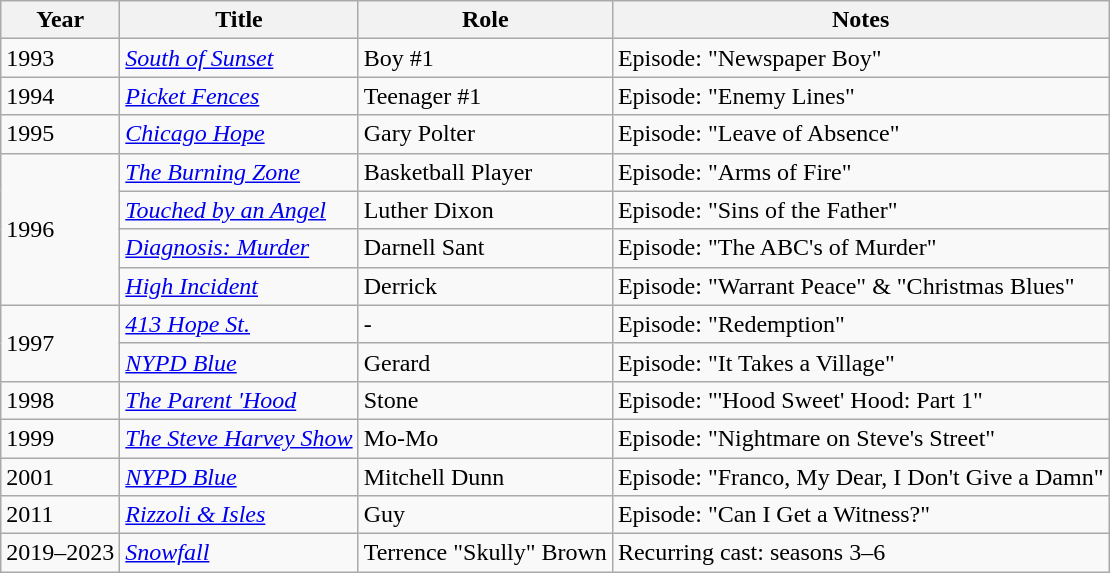<table class="wikitable plainrowheaders sortable" style="margin-right: 0;">
<tr>
<th scope="col">Year</th>
<th scope="col">Title</th>
<th scope="col">Role</th>
<th scope="col" class="unsortable">Notes</th>
</tr>
<tr>
<td>1993</td>
<td><em><a href='#'>South of Sunset</a></em></td>
<td>Boy #1</td>
<td>Episode: "Newspaper Boy"</td>
</tr>
<tr>
<td>1994</td>
<td><em><a href='#'>Picket Fences</a></em></td>
<td>Teenager #1</td>
<td>Episode: "Enemy Lines"</td>
</tr>
<tr>
<td>1995</td>
<td><em><a href='#'>Chicago Hope</a></em></td>
<td>Gary Polter</td>
<td>Episode: "Leave of Absence"</td>
</tr>
<tr>
<td rowspan=4>1996</td>
<td><em><a href='#'>The Burning Zone</a></em></td>
<td>Basketball Player</td>
<td>Episode: "Arms of Fire"</td>
</tr>
<tr>
<td><em><a href='#'>Touched by an Angel</a></em></td>
<td>Luther Dixon</td>
<td>Episode: "Sins of the Father"</td>
</tr>
<tr>
<td><em><a href='#'>Diagnosis: Murder</a></em></td>
<td>Darnell Sant</td>
<td>Episode: "The ABC's of Murder"</td>
</tr>
<tr>
<td><em><a href='#'>High Incident</a></em></td>
<td>Derrick</td>
<td>Episode: "Warrant Peace" & "Christmas Blues"</td>
</tr>
<tr>
<td rowspan=2>1997</td>
<td><em><a href='#'>413 Hope St.</a></em></td>
<td>-</td>
<td>Episode: "Redemption"</td>
</tr>
<tr>
<td><em><a href='#'>NYPD Blue</a></em></td>
<td>Gerard</td>
<td>Episode: "It Takes a Village"</td>
</tr>
<tr>
<td>1998</td>
<td><em><a href='#'>The Parent 'Hood</a></em></td>
<td>Stone</td>
<td>Episode: "'Hood Sweet' Hood: Part 1"</td>
</tr>
<tr>
<td>1999</td>
<td><em><a href='#'>The Steve Harvey Show</a></em></td>
<td>Mo-Mo</td>
<td>Episode: "Nightmare on Steve's Street"</td>
</tr>
<tr>
<td>2001</td>
<td><em><a href='#'>NYPD Blue</a></em></td>
<td>Mitchell Dunn</td>
<td>Episode: "Franco, My Dear, I Don't Give a Damn"</td>
</tr>
<tr>
<td>2011</td>
<td><em><a href='#'>Rizzoli & Isles</a></em></td>
<td>Guy</td>
<td>Episode: "Can I Get a Witness?"</td>
</tr>
<tr>
<td>2019–2023</td>
<td><em><a href='#'>Snowfall</a></em></td>
<td>Terrence "Skully" Brown</td>
<td>Recurring cast: seasons 3–6</td>
</tr>
</table>
